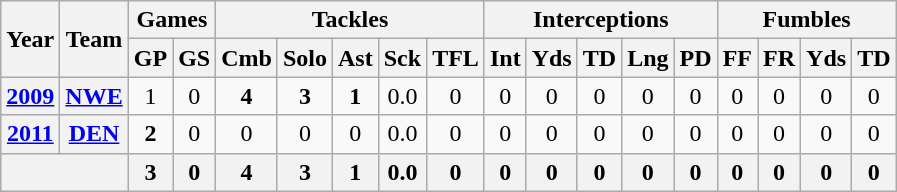<table class="wikitable" style="text-align:center">
<tr>
<th rowspan="2">Year</th>
<th rowspan="2">Team</th>
<th colspan="2">Games</th>
<th colspan="5">Tackles</th>
<th colspan="5">Interceptions</th>
<th colspan="4">Fumbles</th>
</tr>
<tr>
<th>GP</th>
<th>GS</th>
<th>Cmb</th>
<th>Solo</th>
<th>Ast</th>
<th>Sck</th>
<th>TFL</th>
<th>Int</th>
<th>Yds</th>
<th>TD</th>
<th>Lng</th>
<th>PD</th>
<th>FF</th>
<th>FR</th>
<th>Yds</th>
<th>TD</th>
</tr>
<tr>
<th><a href='#'>2009</a></th>
<th><a href='#'>NWE</a></th>
<td>1</td>
<td>0</td>
<td><strong>4</strong></td>
<td><strong>3</strong></td>
<td><strong>1</strong></td>
<td>0.0</td>
<td>0</td>
<td>0</td>
<td>0</td>
<td>0</td>
<td>0</td>
<td>0</td>
<td>0</td>
<td>0</td>
<td>0</td>
<td>0</td>
</tr>
<tr>
<th><a href='#'>2011</a></th>
<th><a href='#'>DEN</a></th>
<td><strong>2</strong></td>
<td>0</td>
<td>0</td>
<td>0</td>
<td>0</td>
<td>0.0</td>
<td>0</td>
<td>0</td>
<td>0</td>
<td>0</td>
<td>0</td>
<td>0</td>
<td>0</td>
<td>0</td>
<td>0</td>
<td>0</td>
</tr>
<tr>
<th colspan="2"></th>
<th>3</th>
<th>0</th>
<th>4</th>
<th>3</th>
<th>1</th>
<th>0.0</th>
<th>0</th>
<th>0</th>
<th>0</th>
<th>0</th>
<th>0</th>
<th>0</th>
<th>0</th>
<th>0</th>
<th>0</th>
<th>0</th>
</tr>
</table>
